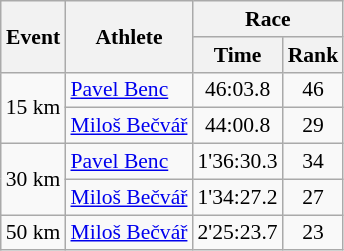<table class="wikitable" border="1" style="font-size:90%">
<tr>
<th rowspan=2>Event</th>
<th rowspan=2>Athlete</th>
<th colspan=2>Race</th>
</tr>
<tr>
<th>Time</th>
<th>Rank</th>
</tr>
<tr>
<td rowspan=2>15 km</td>
<td><a href='#'>Pavel Benc</a></td>
<td align=center>46:03.8</td>
<td align=center>46</td>
</tr>
<tr>
<td><a href='#'>Miloš Bečvář</a></td>
<td align=center>44:00.8</td>
<td align=center>29</td>
</tr>
<tr>
<td rowspan=2>30 km</td>
<td><a href='#'>Pavel Benc</a></td>
<td align=center>1'36:30.3</td>
<td align=center>34</td>
</tr>
<tr>
<td><a href='#'>Miloš Bečvář</a></td>
<td align=center>1'34:27.2</td>
<td align=center>27</td>
</tr>
<tr>
<td>50 km</td>
<td><a href='#'>Miloš Bečvář</a></td>
<td align=center>2'25:23.7</td>
<td align=center>23</td>
</tr>
</table>
